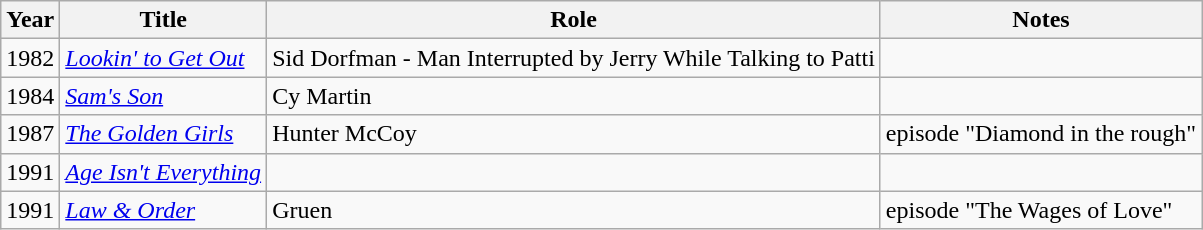<table class="wikitable">
<tr>
<th>Year</th>
<th>Title</th>
<th>Role</th>
<th>Notes</th>
</tr>
<tr>
<td>1982</td>
<td><em><a href='#'>Lookin' to Get Out</a></em></td>
<td>Sid Dorfman - Man Interrupted by Jerry While Talking to Patti</td>
<td></td>
</tr>
<tr>
<td>1984</td>
<td><em><a href='#'>Sam's Son</a></em></td>
<td>Cy Martin</td>
<td></td>
</tr>
<tr>
<td>1987</td>
<td><em><a href='#'>The Golden Girls</a></em></td>
<td>Hunter McCoy</td>
<td>episode "Diamond in the rough"</td>
</tr>
<tr>
<td>1991</td>
<td><em><a href='#'>Age Isn't Everything</a></em></td>
<td></td>
<td></td>
</tr>
<tr>
<td>1991</td>
<td><em><a href='#'>Law & Order</a></em></td>
<td>Gruen</td>
<td>episode "The Wages of Love"</td>
</tr>
</table>
